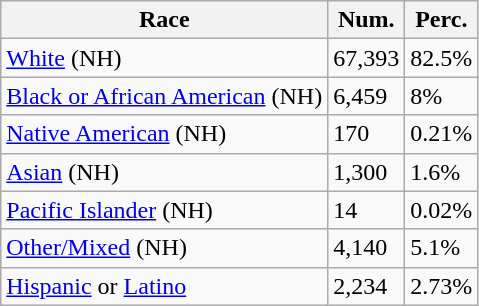<table class="wikitable">
<tr>
<th>Race</th>
<th>Num.</th>
<th>Perc.</th>
</tr>
<tr>
<td><a href='#'>White</a> (NH)</td>
<td>67,393</td>
<td>82.5%</td>
</tr>
<tr>
<td><a href='#'>Black or African American</a> (NH)</td>
<td>6,459</td>
<td>8%</td>
</tr>
<tr>
<td><a href='#'>Native American</a> (NH)</td>
<td>170</td>
<td>0.21%</td>
</tr>
<tr>
<td><a href='#'>Asian</a> (NH)</td>
<td>1,300</td>
<td>1.6%</td>
</tr>
<tr>
<td><a href='#'>Pacific Islander</a> (NH)</td>
<td>14</td>
<td>0.02%</td>
</tr>
<tr>
<td><a href='#'>Other/Mixed</a> (NH)</td>
<td>4,140</td>
<td>5.1%</td>
</tr>
<tr>
<td><a href='#'>Hispanic</a> or <a href='#'>Latino</a></td>
<td>2,234</td>
<td>2.73%</td>
</tr>
</table>
